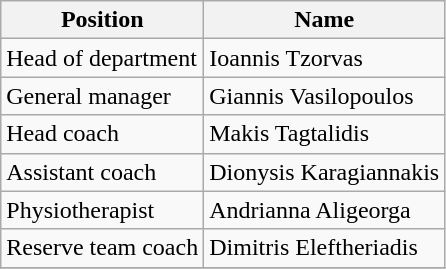<table class="wikitable">
<tr>
<th>Position</th>
<th>Name</th>
</tr>
<tr>
<td>Head of department</td>
<td> Ioannis Tzorvas</td>
</tr>
<tr>
<td>General manager</td>
<td> Giannis Vasilopoulos</td>
</tr>
<tr>
<td>Head coach</td>
<td> Makis Tagtalidis</td>
</tr>
<tr>
<td>Assistant coach</td>
<td> Dionysis Karagiannakis</td>
</tr>
<tr>
<td>Physiotherapist</td>
<td> Andrianna Aligeorga</td>
</tr>
<tr>
<td>Reserve team coach</td>
<td> Dimitris Eleftheriadis</td>
</tr>
<tr>
</tr>
</table>
